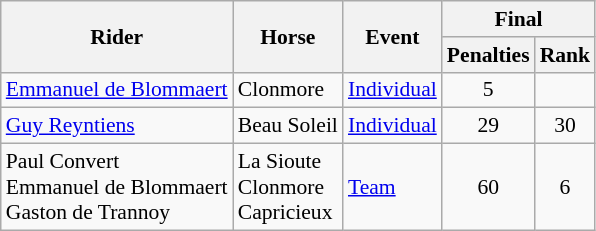<table class=wikitable style="font-size:90%">
<tr>
<th rowspan="2">Rider</th>
<th rowspan="2">Horse</th>
<th rowspan="2">Event</th>
<th colspan="2">Final</th>
</tr>
<tr>
<th>Penalties</th>
<th>Rank</th>
</tr>
<tr>
<td><a href='#'>Emmanuel de Blommaert</a></td>
<td>Clonmore</td>
<td><a href='#'>Individual</a></td>
<td align=center>5</td>
<td align=center></td>
</tr>
<tr>
<td><a href='#'>Guy Reyntiens</a></td>
<td>Beau Soleil</td>
<td><a href='#'>Individual</a></td>
<td align=center>29</td>
<td align=center>30</td>
</tr>
<tr>
<td>Paul Convert <br> Emmanuel de Blommaert <br> Gaston de Trannoy</td>
<td>La Sioute <br> Clonmore <br> Capricieux</td>
<td><a href='#'>Team</a></td>
<td align=center>60</td>
<td align=center>6</td>
</tr>
</table>
